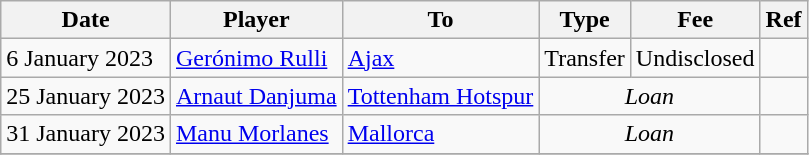<table class="wikitable">
<tr>
<th>Date</th>
<th>Player</th>
<th>To</th>
<th>Type</th>
<th>Fee</th>
<th>Ref</th>
</tr>
<tr>
<td>6 January 2023</td>
<td> <a href='#'>Gerónimo Rulli</a></td>
<td> <a href='#'>Ajax</a></td>
<td align=center>Transfer</td>
<td align=center>Undisclosed</td>
<td align=center></td>
</tr>
<tr>
<td>25 January 2023</td>
<td> <a href='#'>Arnaut Danjuma</a></td>
<td> <a href='#'>Tottenham Hotspur</a></td>
<td colspan=2 align=center><em>Loan</em></td>
<td align=center></td>
</tr>
<tr>
<td>31 January 2023</td>
<td> <a href='#'>Manu Morlanes</a></td>
<td><a href='#'>Mallorca</a></td>
<td colspan=2 align=center><em>Loan</em></td>
<td align=center></td>
</tr>
<tr>
</tr>
</table>
